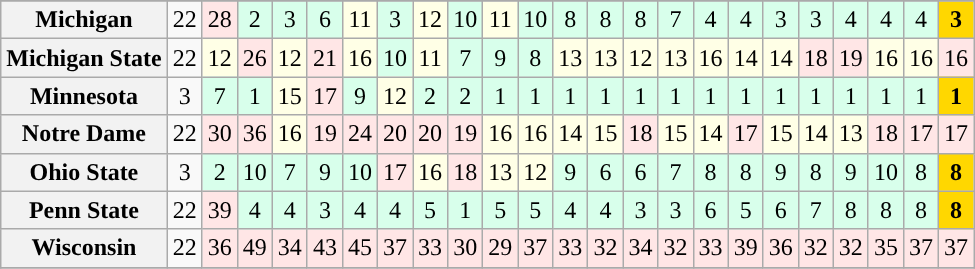<table class="wikitable sortable" style="text-align: center;">
<tr>
</tr>
<tr>
<th>Michigan</th>
<td>22</td>
<td bgcolor=FFE6E6>28</td>
<td bgcolor=D8FFEB>2</td>
<td bgcolor=D8FFEB>3</td>
<td bgcolor=D8FFEB>6</td>
<td bgcolor=FFFFE6>11</td>
<td bgcolor=D8FFEB>3</td>
<td bgcolor=FFFFE6>12</td>
<td bgcolor=D8FFEB>10</td>
<td bgcolor=FFFFE6>11</td>
<td bgcolor=D8FFEB>10</td>
<td bgcolor=D8FFEB>8</td>
<td bgcolor=D8FFEB>8</td>
<td bgcolor=D8FFEB>8</td>
<td bgcolor=D8FFEB>7</td>
<td bgcolor=D8FFEB>4</td>
<td bgcolor=D8FFEB>4</td>
<td bgcolor=D8FFEB>3</td>
<td bgcolor=D8FFEB>3</td>
<td bgcolor=D8FFEB>4</td>
<td bgcolor=D8FFEB>4</td>
<td bgcolor=D8FFEB>4</td>
<td bgcolor=gold><strong>3</strong></td>
</tr>
<tr>
<th>Michigan State</th>
<td>22</td>
<td bgcolor=FFFFE6>12</td>
<td bgcolor=FFE6E6>26</td>
<td bgcolor=FFFFE6>12</td>
<td bgcolor=FFE6E6>21</td>
<td bgcolor=FFFFE6>16</td>
<td bgcolor=D8FFEB>10</td>
<td bgcolor=FFFFE6>11</td>
<td bgcolor=D8FFEB>7</td>
<td bgcolor=D8FFEB>9</td>
<td bgcolor=D8FFEB>8</td>
<td bgcolor=FFFFE6>13</td>
<td bgcolor=FFFFE6>13</td>
<td bgcolor=FFFFE6>12</td>
<td bgcolor=FFFFE6>13</td>
<td bgcolor=FFFFE6>16</td>
<td bgcolor=FFFFE6>14</td>
<td bgcolor=FFFFE6>14</td>
<td bgcolor=FFE6E6>18</td>
<td bgcolor=FFE6E6>19</td>
<td bgcolor=FFFFE6>16</td>
<td bgcolor=FFFFE6>16</td>
<td bgcolor=FFE6E6>16</td>
</tr>
<tr>
<th>Minnesota</th>
<td>3</td>
<td bgcolor=D8FFEB>7</td>
<td bgcolor=D8FFEB>1</td>
<td bgcolor=FFFFE6>15</td>
<td bgcolor=FFE6E6>17</td>
<td bgcolor=D8FFEB>9</td>
<td bgcolor=FFFFE6>12</td>
<td bgcolor=D8FFEB>2</td>
<td bgcolor=D8FFEB>2</td>
<td bgcolor=D8FFEB>1</td>
<td bgcolor=D8FFEB>1</td>
<td bgcolor=D8FFEB>1</td>
<td bgcolor=D8FFEB>1</td>
<td bgcolor=D8FFEB>1</td>
<td bgcolor=D8FFEB>1</td>
<td bgcolor=D8FFEB>1</td>
<td bgcolor=D8FFEB>1</td>
<td bgcolor=D8FFEB>1</td>
<td bgcolor=D8FFEB>1</td>
<td bgcolor=D8FFEB>1</td>
<td bgcolor=D8FFEB>1</td>
<td bgcolor=D8FFEB>1</td>
<td bgcolor=gold><strong>1</strong></td>
</tr>
<tr>
<th>Notre Dame</th>
<td>22</td>
<td bgcolor=FFE6E6>30</td>
<td bgcolor=FFE6E6>36</td>
<td bgcolor=FFFFE6>16</td>
<td bgcolor=FFE6E6>19</td>
<td bgcolor=FFE6E6>24</td>
<td bgcolor=FFE6E6>20</td>
<td bgcolor=FFE6E6>20</td>
<td bgcolor=FFE6E6>19</td>
<td bgcolor=FFFFE6>16</td>
<td bgcolor=FFFFE6>16</td>
<td bgcolor=FFFFE6>14</td>
<td bgcolor=FFFFE6>15</td>
<td bgcolor=FFE6E6>18</td>
<td bgcolor=FFFFE6>15</td>
<td bgcolor=FFFFE6>14</td>
<td bgcolor=FFE6E6>17</td>
<td bgcolor=FFFFE6>15</td>
<td bgcolor=FFFFE6>14</td>
<td bgcolor=FFFFE6>13</td>
<td bgcolor=FFE6E6>18</td>
<td bgcolor=FFE6E6>17</td>
<td bgcolor=FFE6E6>17</td>
</tr>
<tr>
<th>Ohio State</th>
<td>3</td>
<td bgcolor=D8FFEB>2</td>
<td bgcolor=D8FFEB>10</td>
<td bgcolor=D8FFEB>7</td>
<td bgcolor=D8FFEB>9</td>
<td bgcolor=D8FFEB>10</td>
<td bgcolor=FFE6E6>17</td>
<td bgcolor=FFFFE6>16</td>
<td bgcolor=FFE6E6>18</td>
<td bgcolor=FFFFE6>13</td>
<td bgcolor=FFFFE6>12</td>
<td bgcolor=D8FFEB>9</td>
<td bgcolor=D8FFEB>6</td>
<td bgcolor=D8FFEB>6</td>
<td bgcolor=D8FFEB>7</td>
<td bgcolor=D8FFEB>8</td>
<td bgcolor=D8FFEB>8</td>
<td bgcolor=D8FFEB>9</td>
<td bgcolor=D8FFEB>8</td>
<td bgcolor=D8FFEB>9</td>
<td bgcolor=D8FFEB>10</td>
<td bgcolor=D8FFEB>8</td>
<td bgcolor=gold><strong>8</strong></td>
</tr>
<tr>
<th>Penn State</th>
<td>22</td>
<td bgcolor=FFE6E6>39</td>
<td bgcolor=D8FFEB>4</td>
<td bgcolor=D8FFEB>4</td>
<td bgcolor=D8FFEB>3</td>
<td bgcolor=D8FFEB>4</td>
<td bgcolor=D8FFEB>4</td>
<td bgcolor=D8FFEB>5</td>
<td bgcolor=D8FFEB>1</td>
<td bgcolor=D8FFEB>5</td>
<td bgcolor=D8FFEB>5</td>
<td bgcolor=D8FFEB>4</td>
<td bgcolor=D8FFEB>4</td>
<td bgcolor=D8FFEB>3</td>
<td bgcolor=D8FFEB>3</td>
<td bgcolor=D8FFEB>6</td>
<td bgcolor=D8FFEB>5</td>
<td bgcolor=D8FFEB>6</td>
<td bgcolor=D8FFEB>7</td>
<td bgcolor=D8FFEB>8</td>
<td bgcolor=D8FFEB>8</td>
<td bgcolor=D8FFEB>8</td>
<td bgcolor=gold><strong>8</strong></td>
</tr>
<tr>
<th>Wisconsin</th>
<td>22</td>
<td bgcolor=FFE6E6>36</td>
<td bgcolor=FFE6E6>49</td>
<td bgcolor=FFE6E6>34</td>
<td bgcolor=FFE6E6>43</td>
<td bgcolor=FFE6E6>45</td>
<td bgcolor=FFE6E6>37</td>
<td bgcolor=FFE6E6>33</td>
<td bgcolor=FFE6E6>30</td>
<td bgcolor=FFE6E6>29</td>
<td bgcolor=FFE6E6>37</td>
<td bgcolor=FFE6E6>33</td>
<td bgcolor=FFE6E6>32</td>
<td bgcolor=FFE6E6>34</td>
<td bgcolor=FFE6E6>32</td>
<td bgcolor=FFE6E6>33</td>
<td bgcolor=FFE6E6>39</td>
<td bgcolor=FFE6E6>36</td>
<td bgcolor=FFE6E6>32</td>
<td bgcolor=FFE6E6>32</td>
<td bgcolor=FFE6E6>35</td>
<td bgcolor=FFE6E6>37</td>
<td bgcolor=FFE6E6>37</td>
</tr>
<tr>
</tr>
</table>
